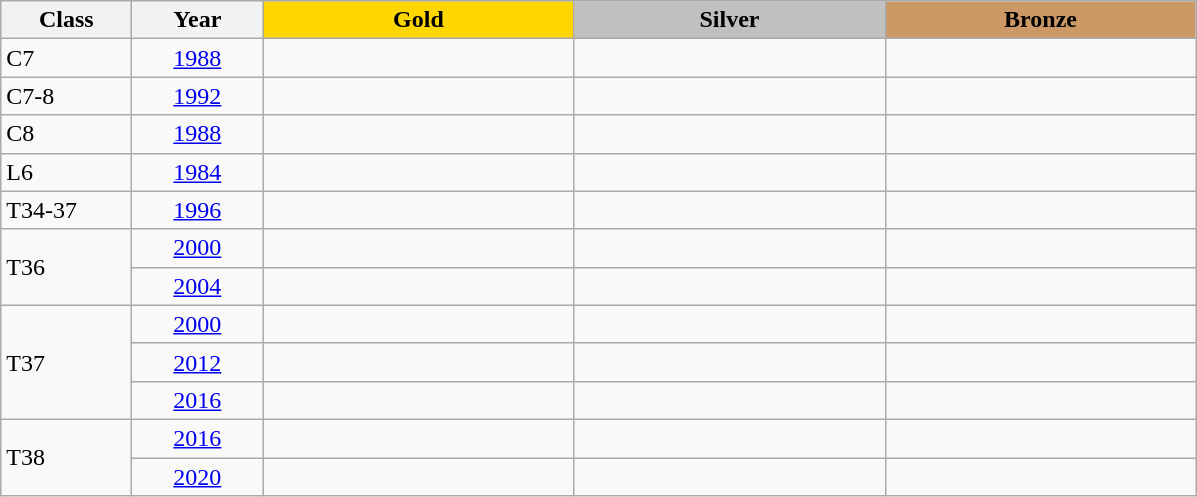<table class="wikitable">
<tr>
<th width=80>Class</th>
<th width=80>Year</th>
<td align=center width=200 bgcolor=gold><strong>Gold</strong></td>
<td align=center width=200 bgcolor=silver><strong>Silver</strong></td>
<td align=center width=200 bgcolor=cc9966><strong>Bronze</strong></td>
</tr>
<tr>
<td>C7</td>
<td align=center><a href='#'>1988</a></td>
<td></td>
<td></td>
<td></td>
</tr>
<tr>
<td>C7-8</td>
<td align=center><a href='#'>1992</a></td>
<td></td>
<td></td>
<td></td>
</tr>
<tr>
<td>C8</td>
<td align=center><a href='#'>1988</a></td>
<td></td>
<td></td>
<td></td>
</tr>
<tr>
<td>L6</td>
<td align=center><a href='#'>1984</a></td>
<td></td>
<td></td>
<td></td>
</tr>
<tr>
<td>T34-37</td>
<td align=center><a href='#'>1996</a></td>
<td></td>
<td></td>
<td></td>
</tr>
<tr>
<td rowspan=2>T36</td>
<td align=center><a href='#'>2000</a></td>
<td></td>
<td></td>
<td></td>
</tr>
<tr>
<td align=center><a href='#'>2004</a></td>
<td></td>
<td></td>
<td></td>
</tr>
<tr>
<td rowspan=3>T37</td>
<td align=center><a href='#'>2000</a></td>
<td></td>
<td></td>
<td></td>
</tr>
<tr>
<td align=center><a href='#'>2012</a></td>
<td></td>
<td></td>
<td></td>
</tr>
<tr>
<td align=center><a href='#'>2016</a></td>
<td></td>
<td></td>
<td></td>
</tr>
<tr>
<td rowspan=2>T38</td>
<td align=center><a href='#'>2016</a></td>
<td></td>
<td></td>
<td></td>
</tr>
<tr>
<td align=center><a href='#'>2020</a></td>
<td></td>
<td></td>
<td></td>
</tr>
</table>
